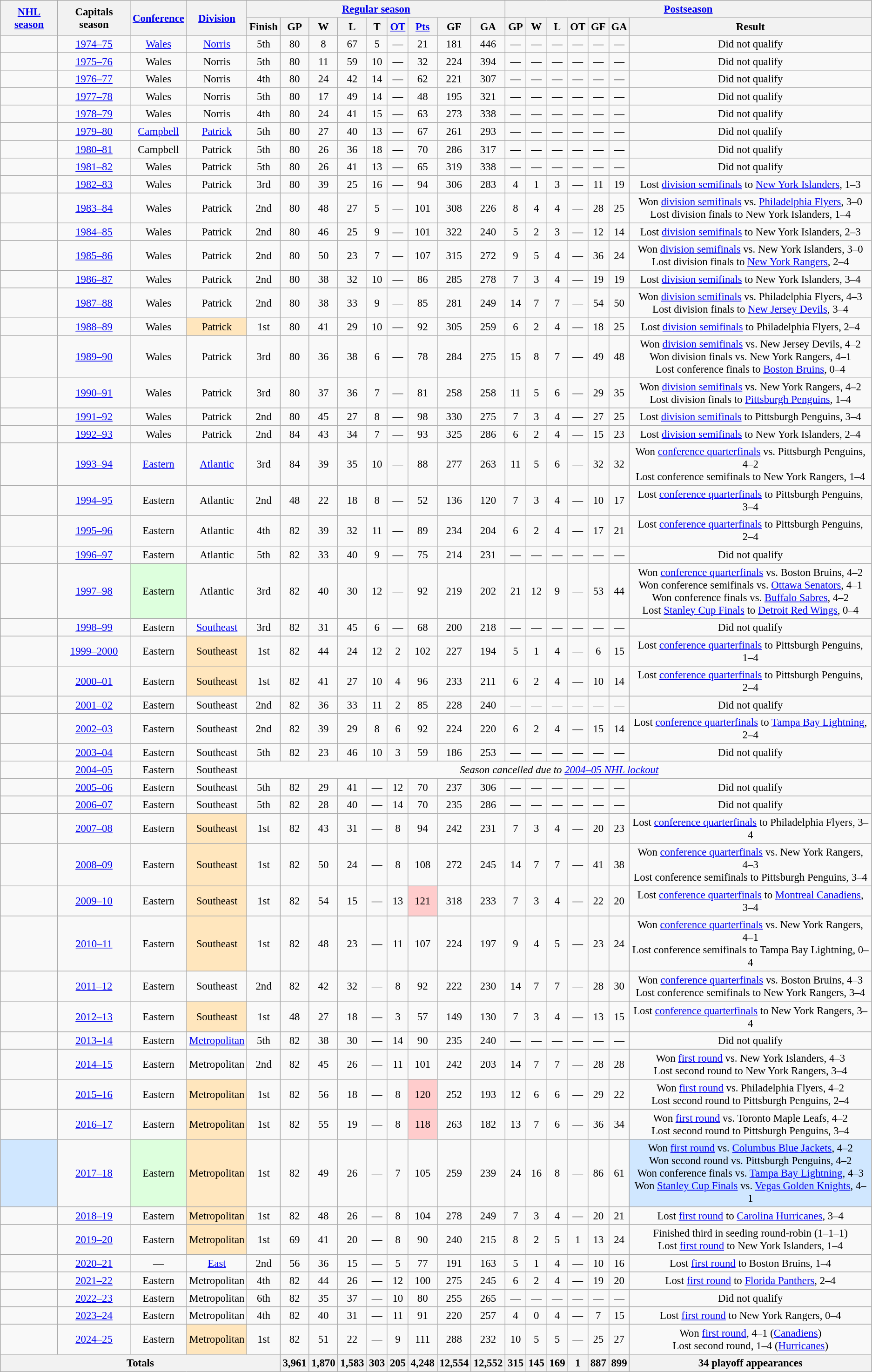<table class="wikitable" style="text-align: center; font-size: 95%">
<tr T>
<th scope="col" rowspan="2"><a href='#'>NHL season</a></th>
<th scope="col" rowspan="2">Capitals season</th>
<th scope="col" rowspan="2"><a href='#'>Conference</a></th>
<th scope="col" rowspan="2"><a href='#'>Division</a></th>
<th colspan="9"><a href='#'>Regular season</a></th>
<th colspan="8"><a href='#'>Postseason</a></th>
</tr>
<tr>
<th scope="col">Finish</th>
<th scope="col">GP</th>
<th scope="col">W</th>
<th scope="col">L</th>
<th scope="col">T</th>
<th scope="col"><a href='#'>OT</a></th>
<th scope="col"><a href='#'>Pts</a></th>
<th scope="col">GF</th>
<th scope="col">GA</th>
<th scope="col">GP</th>
<th scope="col">W</th>
<th scope="col">L</th>
<th scope="col">OT</th>
<th scope="col">GF</th>
<th scope="col">GA</th>
<th scope="col">Result</th>
</tr>
<tr>
<td scope="row"></td>
<td><a href='#'>1974–75</a></td>
<td><a href='#'>Wales</a></td>
<td><a href='#'>Norris</a></td>
<td>5th</td>
<td>80</td>
<td>8</td>
<td>67</td>
<td>5</td>
<td>—</td>
<td>21</td>
<td>181</td>
<td>446</td>
<td>—</td>
<td>—</td>
<td>—</td>
<td>—</td>
<td>—</td>
<td>—</td>
<td>Did not qualify</td>
</tr>
<tr>
<td scope="row"></td>
<td><a href='#'>1975–76</a></td>
<td>Wales</td>
<td>Norris</td>
<td>5th</td>
<td>80</td>
<td>11</td>
<td>59</td>
<td>10</td>
<td>—</td>
<td>32</td>
<td>224</td>
<td>394</td>
<td>—</td>
<td>—</td>
<td>—</td>
<td>—</td>
<td>—</td>
<td>—</td>
<td>Did not qualify</td>
</tr>
<tr>
<td scope="row"></td>
<td><a href='#'>1976–77</a></td>
<td>Wales</td>
<td>Norris</td>
<td>4th</td>
<td>80</td>
<td>24</td>
<td>42</td>
<td>14</td>
<td>—</td>
<td>62</td>
<td>221</td>
<td>307</td>
<td>—</td>
<td>—</td>
<td>—</td>
<td>—</td>
<td>—</td>
<td>—</td>
<td>Did not qualify</td>
</tr>
<tr>
<td scope="row"></td>
<td><a href='#'>1977–78</a></td>
<td>Wales</td>
<td>Norris</td>
<td>5th</td>
<td>80</td>
<td>17</td>
<td>49</td>
<td>14</td>
<td>—</td>
<td>48</td>
<td>195</td>
<td>321</td>
<td>—</td>
<td>—</td>
<td>—</td>
<td>—</td>
<td>—</td>
<td>—</td>
<td>Did not qualify</td>
</tr>
<tr>
<td scope="row"></td>
<td><a href='#'>1978–79</a></td>
<td>Wales</td>
<td>Norris</td>
<td>4th</td>
<td>80</td>
<td>24</td>
<td>41</td>
<td>15</td>
<td>—</td>
<td>63</td>
<td>273</td>
<td>338</td>
<td>—</td>
<td>—</td>
<td>—</td>
<td>—</td>
<td>—</td>
<td>—</td>
<td>Did not qualify</td>
</tr>
<tr>
<td scope="row"></td>
<td><a href='#'>1979–80</a></td>
<td><a href='#'>Campbell</a></td>
<td><a href='#'>Patrick</a></td>
<td>5th</td>
<td>80</td>
<td>27</td>
<td>40</td>
<td>13</td>
<td>—</td>
<td>67</td>
<td>261</td>
<td>293</td>
<td>—</td>
<td>—</td>
<td>—</td>
<td>—</td>
<td>—</td>
<td>—</td>
<td>Did not qualify</td>
</tr>
<tr>
<td scope="row"></td>
<td><a href='#'>1980–81</a></td>
<td>Campbell</td>
<td>Patrick</td>
<td>5th</td>
<td>80</td>
<td>26</td>
<td>36</td>
<td>18</td>
<td>—</td>
<td>70</td>
<td>286</td>
<td>317</td>
<td>—</td>
<td>—</td>
<td>—</td>
<td>—</td>
<td>—</td>
<td>—</td>
<td>Did not qualify</td>
</tr>
<tr>
<td scope="row"></td>
<td><a href='#'>1981–82</a></td>
<td>Wales</td>
<td>Patrick</td>
<td>5th</td>
<td>80</td>
<td>26</td>
<td>41</td>
<td>13</td>
<td>—</td>
<td>65</td>
<td>319</td>
<td>338</td>
<td>—</td>
<td>—</td>
<td>—</td>
<td>—</td>
<td>—</td>
<td>—</td>
<td>Did not qualify</td>
</tr>
<tr>
<td scope="row"></td>
<td><a href='#'>1982–83</a></td>
<td>Wales</td>
<td>Patrick</td>
<td>3rd</td>
<td>80</td>
<td>39</td>
<td>25</td>
<td>16</td>
<td>—</td>
<td>94</td>
<td>306</td>
<td>283</td>
<td>4</td>
<td>1</td>
<td>3</td>
<td>—</td>
<td>11</td>
<td>19</td>
<td>Lost <a href='#'>division semifinals</a> to <a href='#'>New York Islanders</a>, 1–3</td>
</tr>
<tr>
<td scope="row"></td>
<td><a href='#'>1983–84</a></td>
<td>Wales</td>
<td>Patrick</td>
<td>2nd</td>
<td>80</td>
<td>48</td>
<td>27</td>
<td>5</td>
<td>—</td>
<td>101</td>
<td>308</td>
<td>226</td>
<td>8</td>
<td>4</td>
<td>4</td>
<td>—</td>
<td>28</td>
<td>25</td>
<td>Won <a href='#'>division semifinals</a> vs. <a href='#'>Philadelphia Flyers</a>, 3–0<br>Lost division finals to New York Islanders, 1–4</td>
</tr>
<tr>
<td scope="row"></td>
<td><a href='#'>1984–85</a></td>
<td>Wales</td>
<td>Patrick</td>
<td>2nd</td>
<td>80</td>
<td>46</td>
<td>25</td>
<td>9</td>
<td>—</td>
<td>101</td>
<td>322</td>
<td>240</td>
<td>5</td>
<td>2</td>
<td>3</td>
<td>—</td>
<td>12</td>
<td>14</td>
<td>Lost <a href='#'>division semifinals</a> to New York Islanders, 2–3</td>
</tr>
<tr>
<td scope="row"></td>
<td><a href='#'>1985–86</a></td>
<td>Wales</td>
<td>Patrick</td>
<td>2nd</td>
<td>80</td>
<td>50</td>
<td>23</td>
<td>7</td>
<td>—</td>
<td>107</td>
<td>315</td>
<td>272</td>
<td>9</td>
<td>5</td>
<td>4</td>
<td>—</td>
<td>36</td>
<td>24</td>
<td>Won <a href='#'>division semifinals</a> vs. New York Islanders, 3–0<br>Lost division finals to <a href='#'>New York Rangers</a>, 2–4</td>
</tr>
<tr>
<td scope="row"></td>
<td><a href='#'>1986–87</a></td>
<td>Wales</td>
<td>Patrick</td>
<td>2nd</td>
<td>80</td>
<td>38</td>
<td>32</td>
<td>10</td>
<td>—</td>
<td>86</td>
<td>285</td>
<td>278</td>
<td>7</td>
<td>3</td>
<td>4</td>
<td>—</td>
<td>19</td>
<td>19</td>
<td>Lost <a href='#'>division semifinals</a> to New York Islanders, 3–4</td>
</tr>
<tr>
<td scope="row"></td>
<td><a href='#'>1987–88</a></td>
<td>Wales</td>
<td>Patrick</td>
<td>2nd</td>
<td>80</td>
<td>38</td>
<td>33</td>
<td>9</td>
<td>—</td>
<td>85</td>
<td>281</td>
<td>249</td>
<td>14</td>
<td>7</td>
<td>7</td>
<td>—</td>
<td>54</td>
<td>50</td>
<td>Won <a href='#'>division semifinals</a> vs. Philadelphia Flyers, 4–3<br>Lost division finals to <a href='#'>New Jersey Devils</a>, 3–4</td>
</tr>
<tr>
<td scope="row"></td>
<td><a href='#'>1988–89</a></td>
<td>Wales</td>
<td style="background: #FFE6BD;">Patrick</td>
<td>1st</td>
<td>80</td>
<td>41</td>
<td>29</td>
<td>10</td>
<td>—</td>
<td>92</td>
<td>305</td>
<td>259</td>
<td>6</td>
<td>2</td>
<td>4</td>
<td>—</td>
<td>18</td>
<td>25</td>
<td>Lost <a href='#'>division semifinals</a> to Philadelphia Flyers, 2–4</td>
</tr>
<tr>
<td scope="row"></td>
<td><a href='#'>1989–90</a></td>
<td>Wales</td>
<td>Patrick</td>
<td>3rd</td>
<td>80</td>
<td>36</td>
<td>38</td>
<td>6</td>
<td>—</td>
<td>78</td>
<td>284</td>
<td>275</td>
<td>15</td>
<td>8</td>
<td>7</td>
<td>—</td>
<td>49</td>
<td>48</td>
<td>Won <a href='#'>division semifinals</a> vs. New Jersey Devils, 4–2<br>Won division finals vs. New York Rangers, 4–1<br>Lost conference finals to <a href='#'>Boston Bruins</a>, 0–4</td>
</tr>
<tr>
<td scope="row"></td>
<td><a href='#'>1990–91</a></td>
<td>Wales</td>
<td>Patrick</td>
<td>3rd</td>
<td>80</td>
<td>37</td>
<td>36</td>
<td>7</td>
<td>—</td>
<td>81</td>
<td>258</td>
<td>258</td>
<td>11</td>
<td>5</td>
<td>6</td>
<td>—</td>
<td>29</td>
<td>35</td>
<td>Won <a href='#'>division semifinals</a> vs. New York Rangers, 4–2<br>Lost division finals to <a href='#'>Pittsburgh Penguins</a>, 1–4</td>
</tr>
<tr>
<td scope="row"></td>
<td><a href='#'>1991–92</a></td>
<td>Wales</td>
<td>Patrick</td>
<td>2nd</td>
<td>80</td>
<td>45</td>
<td>27</td>
<td>8</td>
<td>—</td>
<td>98</td>
<td>330</td>
<td>275</td>
<td>7</td>
<td>3</td>
<td>4</td>
<td>—</td>
<td>27</td>
<td>25</td>
<td>Lost <a href='#'>division semifinals</a> to Pittsburgh Penguins, 3–4</td>
</tr>
<tr>
<td scope="row"></td>
<td><a href='#'>1992–93</a></td>
<td>Wales</td>
<td>Patrick</td>
<td>2nd</td>
<td>84</td>
<td>43</td>
<td>34</td>
<td>7</td>
<td>—</td>
<td>93</td>
<td>325</td>
<td>286</td>
<td>6</td>
<td>2</td>
<td>4</td>
<td>—</td>
<td>15</td>
<td>23</td>
<td>Lost <a href='#'>division semifinals</a> to New York Islanders, 2–4</td>
</tr>
<tr>
<td scope="row"></td>
<td><a href='#'>1993–94</a></td>
<td><a href='#'>Eastern</a></td>
<td><a href='#'>Atlantic</a></td>
<td>3rd</td>
<td>84</td>
<td>39</td>
<td>35</td>
<td>10</td>
<td>—</td>
<td>88</td>
<td>277</td>
<td>263</td>
<td>11</td>
<td>5</td>
<td>6</td>
<td>—</td>
<td>32</td>
<td>32</td>
<td>Won <a href='#'>conference quarterfinals</a> vs. Pittsburgh Penguins, 4–2<br>Lost conference semifinals to New York Rangers, 1–4</td>
</tr>
<tr>
<td scope="row"></td>
<td><a href='#'>1994–95</a></td>
<td>Eastern</td>
<td>Atlantic</td>
<td>2nd</td>
<td>48</td>
<td>22</td>
<td>18</td>
<td>8</td>
<td>—</td>
<td>52</td>
<td>136</td>
<td>120</td>
<td>7</td>
<td>3</td>
<td>4</td>
<td>—</td>
<td>10</td>
<td>17</td>
<td>Lost <a href='#'>conference quarterfinals</a> to Pittsburgh Penguins, 3–4</td>
</tr>
<tr>
<td scope="row"></td>
<td><a href='#'>1995–96</a></td>
<td>Eastern</td>
<td>Atlantic</td>
<td>4th</td>
<td>82</td>
<td>39</td>
<td>32</td>
<td>11</td>
<td>—</td>
<td>89</td>
<td>234</td>
<td>204</td>
<td>6</td>
<td>2</td>
<td>4</td>
<td>—</td>
<td>17</td>
<td>21</td>
<td>Lost <a href='#'>conference quarterfinals</a> to Pittsburgh Penguins, 2–4</td>
</tr>
<tr>
<td scope="row"></td>
<td><a href='#'>1996–97</a></td>
<td>Eastern</td>
<td>Atlantic</td>
<td>5th</td>
<td>82</td>
<td>33</td>
<td>40</td>
<td>9</td>
<td>—</td>
<td>75</td>
<td>214</td>
<td>231</td>
<td>—</td>
<td>—</td>
<td>—</td>
<td>—</td>
<td>—</td>
<td>—</td>
<td>Did not qualify</td>
</tr>
<tr>
<td scope="row"></td>
<td><a href='#'>1997–98</a></td>
<td style="background: #DDFFDD;">Eastern</td>
<td>Atlantic</td>
<td>3rd</td>
<td>82</td>
<td>40</td>
<td>30</td>
<td>12</td>
<td>—</td>
<td>92</td>
<td>219</td>
<td>202</td>
<td>21</td>
<td>12</td>
<td>9</td>
<td>—</td>
<td>53</td>
<td>44</td>
<td>Won <a href='#'>conference quarterfinals</a> vs. Boston Bruins, 4–2<br>Won conference semifinals vs. <a href='#'>Ottawa Senators</a>, 4–1<br>Won conference finals vs. <a href='#'>Buffalo Sabres</a>, 4–2<br>Lost <a href='#'>Stanley Cup Finals</a> to <a href='#'>Detroit Red Wings</a>, 0–4</td>
</tr>
<tr>
<td scope="row"></td>
<td><a href='#'>1998–99</a></td>
<td>Eastern</td>
<td><a href='#'>Southeast</a></td>
<td>3rd</td>
<td>82</td>
<td>31</td>
<td>45</td>
<td>6</td>
<td>—</td>
<td>68</td>
<td>200</td>
<td>218</td>
<td>—</td>
<td>—</td>
<td>—</td>
<td>—</td>
<td>—</td>
<td>—</td>
<td>Did not qualify</td>
</tr>
<tr>
<td scope="row"></td>
<td><a href='#'>1999–2000</a></td>
<td>Eastern</td>
<td style="background: #FFE6BD;">Southeast</td>
<td>1st</td>
<td>82</td>
<td>44</td>
<td>24</td>
<td>12</td>
<td>2</td>
<td>102</td>
<td>227</td>
<td>194</td>
<td>5</td>
<td>1</td>
<td>4</td>
<td>—</td>
<td>6</td>
<td>15</td>
<td>Lost <a href='#'>conference quarterfinals</a> to Pittsburgh Penguins, 1–4</td>
</tr>
<tr>
<td scope="row"></td>
<td><a href='#'>2000–01</a></td>
<td>Eastern</td>
<td style="background: #FFE6BD;">Southeast</td>
<td>1st</td>
<td>82</td>
<td>41</td>
<td>27</td>
<td>10</td>
<td>4</td>
<td>96</td>
<td>233</td>
<td>211</td>
<td>6</td>
<td>2</td>
<td>4</td>
<td>—</td>
<td>10</td>
<td>14</td>
<td>Lost <a href='#'>conference quarterfinals</a> to Pittsburgh Penguins, 2–4</td>
</tr>
<tr>
<td scope="row"></td>
<td><a href='#'>2001–02</a></td>
<td>Eastern</td>
<td>Southeast</td>
<td>2nd</td>
<td>82</td>
<td>36</td>
<td>33</td>
<td>11</td>
<td>2</td>
<td>85</td>
<td>228</td>
<td>240</td>
<td>—</td>
<td>—</td>
<td>—</td>
<td>—</td>
<td>—</td>
<td>—</td>
<td>Did not qualify</td>
</tr>
<tr>
<td scope="row"></td>
<td><a href='#'>2002–03</a></td>
<td>Eastern</td>
<td>Southeast</td>
<td>2nd</td>
<td>82</td>
<td>39</td>
<td>29</td>
<td>8</td>
<td>6</td>
<td>92</td>
<td>224</td>
<td>220</td>
<td>6</td>
<td>2</td>
<td>4</td>
<td>—</td>
<td>15</td>
<td>14</td>
<td>Lost <a href='#'>conference quarterfinals</a> to <a href='#'>Tampa Bay Lightning</a>, 2–4</td>
</tr>
<tr>
<td scope="row"></td>
<td><a href='#'>2003–04</a></td>
<td>Eastern</td>
<td>Southeast</td>
<td>5th</td>
<td>82</td>
<td>23</td>
<td>46</td>
<td>10</td>
<td>3</td>
<td>59</td>
<td>186</td>
<td>253</td>
<td>—</td>
<td>—</td>
<td>—</td>
<td>—</td>
<td>—</td>
<td>—</td>
<td>Did not qualify</td>
</tr>
<tr>
<td scope="row"></td>
<td><a href='#'>2004–05</a></td>
<td>Eastern</td>
<td>Southeast</td>
<td colspan="17"><em>Season cancelled due to <a href='#'>2004–05 NHL lockout</a></em></td>
</tr>
<tr>
<td scope="row"></td>
<td><a href='#'>2005–06</a></td>
<td>Eastern</td>
<td>Southeast</td>
<td>5th</td>
<td>82</td>
<td>29</td>
<td>41</td>
<td>—</td>
<td>12</td>
<td>70</td>
<td>237</td>
<td>306</td>
<td>—</td>
<td>—</td>
<td>—</td>
<td>—</td>
<td>—</td>
<td>—</td>
<td>Did not qualify</td>
</tr>
<tr>
<td scope="row"></td>
<td><a href='#'>2006–07</a></td>
<td>Eastern</td>
<td>Southeast</td>
<td>5th</td>
<td>82</td>
<td>28</td>
<td>40</td>
<td>—</td>
<td>14</td>
<td>70</td>
<td>235</td>
<td>286</td>
<td>—</td>
<td>—</td>
<td>—</td>
<td>—</td>
<td>—</td>
<td>—</td>
<td>Did not qualify</td>
</tr>
<tr>
<td scope="row"></td>
<td><a href='#'>2007–08</a></td>
<td>Eastern</td>
<td style="background: #FFE6BD;">Southeast</td>
<td>1st</td>
<td>82</td>
<td>43</td>
<td>31</td>
<td>—</td>
<td>8</td>
<td>94</td>
<td>242</td>
<td>231</td>
<td>7</td>
<td>3</td>
<td>4</td>
<td>—</td>
<td>20</td>
<td>23</td>
<td>Lost <a href='#'>conference quarterfinals</a> to Philadelphia Flyers, 3–4</td>
</tr>
<tr>
<td scope="row"></td>
<td><a href='#'>2008–09</a></td>
<td>Eastern</td>
<td style="background: #FFE6BD;">Southeast</td>
<td>1st</td>
<td>82</td>
<td>50</td>
<td>24</td>
<td>—</td>
<td>8</td>
<td>108</td>
<td>272</td>
<td>245</td>
<td>14</td>
<td>7</td>
<td>7</td>
<td>—</td>
<td>41</td>
<td>38</td>
<td>Won <a href='#'>conference quarterfinals</a> vs. New York Rangers, 4–3<br>Lost conference semifinals to Pittsburgh Penguins, 3–4</td>
</tr>
<tr>
<td scope="row"></td>
<td><a href='#'>2009–10</a></td>
<td>Eastern</td>
<td style="background: #FFE6BD;">Southeast</td>
<td>1st</td>
<td>82</td>
<td>54</td>
<td>15</td>
<td>—</td>
<td>13</td>
<td style="background: #FFCCCC;">121</td>
<td>318</td>
<td>233</td>
<td>7</td>
<td>3</td>
<td>4</td>
<td>—</td>
<td>22</td>
<td>20</td>
<td>Lost <a href='#'>conference quarterfinals</a> to <a href='#'>Montreal Canadiens</a>, 3–4</td>
</tr>
<tr>
<td scope="row"></td>
<td><a href='#'>2010–11</a></td>
<td>Eastern</td>
<td style="background: #FFE6BD;">Southeast</td>
<td>1st</td>
<td>82</td>
<td>48</td>
<td>23</td>
<td>—</td>
<td>11</td>
<td>107</td>
<td>224</td>
<td>197</td>
<td>9</td>
<td>4</td>
<td>5</td>
<td>—</td>
<td>23</td>
<td>24</td>
<td>Won <a href='#'>conference quarterfinals</a> vs. New York Rangers, 4–1<br>Lost conference semifinals to Tampa Bay Lightning, 0–4</td>
</tr>
<tr>
<td scope="row"></td>
<td><a href='#'>2011–12</a></td>
<td>Eastern</td>
<td>Southeast</td>
<td>2nd</td>
<td>82</td>
<td>42</td>
<td>32</td>
<td>—</td>
<td>8</td>
<td>92</td>
<td>222</td>
<td>230</td>
<td>14</td>
<td>7</td>
<td>7</td>
<td>—</td>
<td>28</td>
<td>30</td>
<td>Won <a href='#'>conference quarterfinals</a> vs. Boston Bruins, 4–3<br>Lost conference semifinals to New York Rangers, 3–4</td>
</tr>
<tr>
<td scope="row"></td>
<td><a href='#'>2012–13</a></td>
<td>Eastern</td>
<td style="background: #FFE6BD;">Southeast</td>
<td>1st</td>
<td>48</td>
<td>27</td>
<td>18</td>
<td>—</td>
<td>3</td>
<td>57</td>
<td>149</td>
<td>130</td>
<td>7</td>
<td>3</td>
<td>4</td>
<td>—</td>
<td>13</td>
<td>15</td>
<td>Lost <a href='#'>conference quarterfinals</a> to New York Rangers, 3–4</td>
</tr>
<tr>
<td scope="row"></td>
<td><a href='#'>2013–14</a></td>
<td>Eastern</td>
<td><a href='#'>Metropolitan</a></td>
<td>5th</td>
<td>82</td>
<td>38</td>
<td>30</td>
<td>—</td>
<td>14</td>
<td>90</td>
<td>235</td>
<td>240</td>
<td>—</td>
<td>—</td>
<td>—</td>
<td>—</td>
<td>—</td>
<td>—</td>
<td>Did not qualify</td>
</tr>
<tr>
<td scope="row"></td>
<td><a href='#'>2014–15</a></td>
<td>Eastern</td>
<td>Metropolitan</td>
<td>2nd</td>
<td>82</td>
<td>45</td>
<td>26</td>
<td>—</td>
<td>11</td>
<td>101</td>
<td>242</td>
<td>203</td>
<td>14</td>
<td>7</td>
<td>7</td>
<td>—</td>
<td>28</td>
<td>28</td>
<td>Won <a href='#'>first round</a> vs. New York Islanders, 4–3<br> Lost second round to New York Rangers, 3–4</td>
</tr>
<tr>
<td scope="row"></td>
<td><a href='#'>2015–16</a></td>
<td>Eastern</td>
<td style="background: #FFE6BD;">Metropolitan</td>
<td>1st</td>
<td>82</td>
<td>56</td>
<td>18</td>
<td>—</td>
<td>8</td>
<td style="background: #FFCCCC;">120</td>
<td>252</td>
<td>193</td>
<td>12</td>
<td>6</td>
<td>6</td>
<td>—</td>
<td>29</td>
<td>22</td>
<td>Won <a href='#'>first  round</a> vs. Philadelphia Flyers, 4–2<br>Lost second round to Pittsburgh Penguins, 2–4</td>
</tr>
<tr>
<td scope="row"></td>
<td><a href='#'>2016–17</a></td>
<td>Eastern</td>
<td style="background: #FFE6BD;">Metropolitan</td>
<td>1st</td>
<td>82</td>
<td>55</td>
<td>19</td>
<td>—</td>
<td>8</td>
<td style="background: #FFCCCC;">118</td>
<td>263</td>
<td>182</td>
<td>13</td>
<td>7</td>
<td>6</td>
<td>—</td>
<td>36</td>
<td>34</td>
<td>Won <a href='#'>first round</a> vs. Toronto Maple Leafs, 4–2<br>Lost second round to Pittsburgh Penguins, 3–4</td>
</tr>
<tr>
<td style="background:#D0E7FF"></td>
<td><a href='#'>2017–18</a></td>
<td style="background: #DDFFDD;">Eastern</td>
<td style="background: #FFE6BD;">Metropolitan</td>
<td>1st</td>
<td>82</td>
<td>49</td>
<td>26</td>
<td>—</td>
<td>7</td>
<td>105</td>
<td>259</td>
<td>239</td>
<td>24</td>
<td>16</td>
<td>8</td>
<td>—</td>
<td>86</td>
<td>61</td>
<td style="background:#D0E7FF">Won <a href='#'>first round</a> vs. <a href='#'>Columbus Blue Jackets</a>, 4–2<br>Won second round vs. Pittsburgh Penguins, 4–2<br>Won conference finals vs. <a href='#'>Tampa Bay Lightning</a>, 4–3<br>Won <a href='#'>Stanley Cup Finals</a> vs. <a href='#'>Vegas Golden Knights</a>, 4–1</td>
</tr>
<tr style="font-weight:bold; background-color:#dddddd;" |>
</tr>
<tr>
<td></td>
<td><a href='#'>2018–19</a></td>
<td>Eastern</td>
<td style="background: #FFE6BD;">Metropolitan</td>
<td>1st</td>
<td>82</td>
<td>48</td>
<td>26</td>
<td>—</td>
<td>8</td>
<td>104</td>
<td>278</td>
<td>249</td>
<td>7</td>
<td>3</td>
<td>4</td>
<td>—</td>
<td>20</td>
<td>21</td>
<td>Lost <a href='#'>first round</a> to <a href='#'>Carolina Hurricanes</a>, 3–4</td>
</tr>
<tr>
<td></td>
<td><a href='#'>2019–20</a></td>
<td>Eastern</td>
<td style="background: #FFE6BD;">Metropolitan</td>
<td>1st</td>
<td>69</td>
<td>41</td>
<td>20</td>
<td>—</td>
<td>8</td>
<td>90</td>
<td>240</td>
<td>215</td>
<td>8</td>
<td>2</td>
<td>5</td>
<td>1</td>
<td>13</td>
<td>24</td>
<td>Finished third in seeding round-robin (1–1–1)<br>Lost <a href='#'>first round</a> to New York Islanders, 1–4</td>
</tr>
<tr>
<td></td>
<td><a href='#'>2020–21</a></td>
<td>—</td>
<td><a href='#'>East</a></td>
<td>2nd</td>
<td>56</td>
<td>36</td>
<td>15</td>
<td>—</td>
<td>5</td>
<td>77</td>
<td>191</td>
<td>163</td>
<td>5</td>
<td>1</td>
<td>4</td>
<td>—</td>
<td>10</td>
<td>16</td>
<td>Lost <a href='#'>first round</a> to Boston Bruins, 1–4</td>
</tr>
<tr>
<td></td>
<td><a href='#'>2021–22</a></td>
<td>Eastern</td>
<td>Metropolitan</td>
<td>4th</td>
<td>82</td>
<td>44</td>
<td>26</td>
<td>—</td>
<td>12</td>
<td>100</td>
<td>275</td>
<td>245</td>
<td>6</td>
<td>2</td>
<td>4</td>
<td>—</td>
<td>19</td>
<td>20</td>
<td>Lost <a href='#'>first round</a> to <a href='#'>Florida Panthers</a>, 2–4</td>
</tr>
<tr>
<td></td>
<td><a href='#'>2022–23</a></td>
<td>Eastern</td>
<td>Metropolitan</td>
<td>6th</td>
<td>82</td>
<td>35</td>
<td>37</td>
<td>—</td>
<td>10</td>
<td>80</td>
<td>255</td>
<td>265</td>
<td>—</td>
<td>—</td>
<td>—</td>
<td>—</td>
<td>—</td>
<td>—</td>
<td>Did not qualify</td>
</tr>
<tr>
<td></td>
<td><a href='#'>2023–24</a></td>
<td>Eastern</td>
<td>Metropolitan</td>
<td>4th</td>
<td>82</td>
<td>40</td>
<td>31</td>
<td>—</td>
<td>11</td>
<td>91</td>
<td>220</td>
<td>257</td>
<td>4</td>
<td>0</td>
<td>4</td>
<td>—</td>
<td>7</td>
<td>15</td>
<td>Lost <a href='#'>first round</a> to New York Rangers, 0–4</td>
</tr>
<tr>
<td></td>
<td><a href='#'>2024–25</a></td>
<td>Eastern</td>
<td style="background: #FFE6BD;">Metropolitan</td>
<td>1st</td>
<td>82</td>
<td>51</td>
<td>22</td>
<td>—</td>
<td>9</td>
<td>111</td>
<td>288</td>
<td>232</td>
<td>10</td>
<td>5</td>
<td>5</td>
<td>—</td>
<td>25</td>
<td>27</td>
<td>Won <a href='#'>first round</a>, 4–1 (<a href='#'>Canadiens</a>)<br>Lost second round, 1–4 (<a href='#'>Hurricanes</a>)</td>
</tr>
<tr>
<th colspan="5">Totals</th>
<th>3,961</th>
<th>1,870</th>
<th>1,583</th>
<th>303</th>
<th>205</th>
<th>4,248</th>
<th>12,554</th>
<th>12,552</th>
<th>315</th>
<th>145</th>
<th>169</th>
<th>1</th>
<th>887</th>
<th>899</th>
<th>34 playoff appearances</th>
</tr>
</table>
